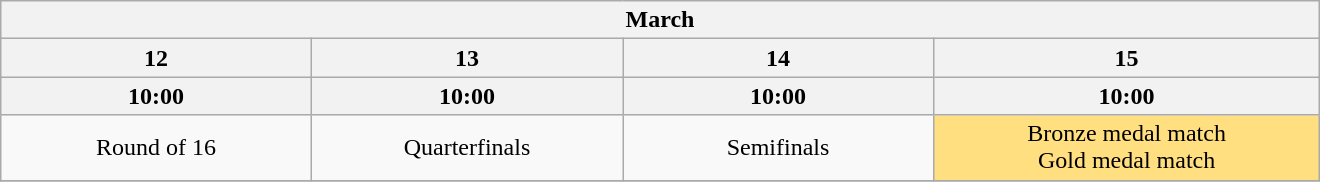<table class="wikitable" style="margin:1em auto; text-align:center">
<tr>
<th colspan=5>March</th>
</tr>
<tr>
<th width=200>12</th>
<th width=200>13</th>
<th width=200>14</th>
<th width=250>15</th>
</tr>
<tr>
<th>10:00</th>
<th>10:00</th>
<th>10:00</th>
<th>10:00</th>
</tr>
<tr>
<td>Round of 16</td>
<td>Quarterfinals</td>
<td>Semifinals</td>
<td style="background:#ffdf80;">Bronze medal match<br>Gold medal match</td>
</tr>
<tr>
</tr>
</table>
